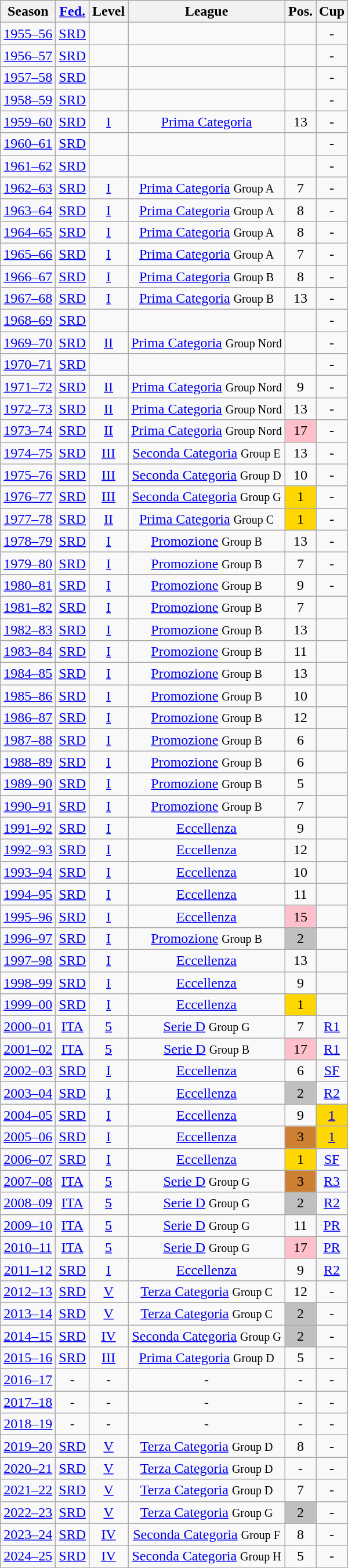<table class="wikitable collapsible collapsed" style=text-align:center>
<tr>
<th>Season</th>
<th><a href='#'>Fed.</a></th>
<th>Level</th>
<th>League</th>
<th>Pos.</th>
<th>Cup</th>
</tr>
<tr>
<td><a href='#'>1955–56</a></td>
<td><a href='#'>SRD</a></td>
<td><small></small></td>
<td></td>
<td></td>
<td>-</td>
</tr>
<tr>
<td><a href='#'>1956–57</a></td>
<td><a href='#'>SRD</a></td>
<td><small></small></td>
<td></td>
<td></td>
<td>-</td>
</tr>
<tr>
<td><a href='#'>1957–58</a></td>
<td><a href='#'>SRD</a></td>
<td><small></small></td>
<td></td>
<td></td>
<td>-</td>
</tr>
<tr>
<td><a href='#'>1958–59</a></td>
<td><a href='#'>SRD</a></td>
<td><small></small></td>
<td></td>
<td></td>
<td>-</td>
</tr>
<tr>
<td><a href='#'>1959–60</a></td>
<td><a href='#'>SRD</a></td>
<td><a href='#'>I</a></td>
<td><a href='#'>Prima Categoria</a></td>
<td>13</td>
<td>-</td>
</tr>
<tr>
<td><a href='#'>1960–61</a></td>
<td><a href='#'>SRD</a></td>
<td><small></small></td>
<td></td>
<td></td>
<td>-</td>
</tr>
<tr>
<td><a href='#'>1961–62</a></td>
<td><a href='#'>SRD</a></td>
<td><small></small></td>
<td></td>
<td></td>
<td>-</td>
</tr>
<tr>
<td><a href='#'>1962–63</a></td>
<td><a href='#'>SRD</a></td>
<td><a href='#'>I</a></td>
<td><a href='#'>Prima Categoria</a> <small>Group A</small></td>
<td>7</td>
<td>-</td>
</tr>
<tr>
<td><a href='#'>1963–64</a></td>
<td><a href='#'>SRD</a></td>
<td><a href='#'>I</a></td>
<td><a href='#'>Prima Categoria</a> <small>Group A</small></td>
<td>8</td>
<td>-</td>
</tr>
<tr>
<td><a href='#'>1964–65</a></td>
<td><a href='#'>SRD</a></td>
<td><a href='#'>I</a></td>
<td><a href='#'>Prima Categoria</a> <small>Group A</small></td>
<td>8</td>
<td>-</td>
</tr>
<tr>
<td><a href='#'>1965–66</a></td>
<td><a href='#'>SRD</a></td>
<td><a href='#'>I</a></td>
<td><a href='#'>Prima Categoria</a> <small>Group A</small></td>
<td>7</td>
<td>-</td>
</tr>
<tr>
<td><a href='#'>1966–67</a></td>
<td><a href='#'>SRD</a></td>
<td><a href='#'>I</a></td>
<td><a href='#'>Prima Categoria</a> <small>Group B</small></td>
<td>8</td>
<td>-</td>
</tr>
<tr>
<td><a href='#'>1967–68</a></td>
<td><a href='#'>SRD</a></td>
<td><a href='#'>I</a></td>
<td><a href='#'>Prima Categoria</a> <small>Group B</small></td>
<td>13</td>
<td>-</td>
</tr>
<tr>
<td><a href='#'>1968–69</a></td>
<td><a href='#'>SRD</a></td>
<td><small></small></td>
<td></td>
<td></td>
<td>-</td>
</tr>
<tr>
<td><a href='#'>1969–70</a></td>
<td><a href='#'>SRD</a></td>
<td><a href='#'>II</a></td>
<td><a href='#'>Prima Categoria</a> <small>Group Nord</small></td>
<td></td>
<td>-</td>
</tr>
<tr>
<td><a href='#'>1970–71</a></td>
<td><a href='#'>SRD</a></td>
<td><small></small></td>
<td></td>
<td></td>
<td>-</td>
</tr>
<tr>
<td><a href='#'>1971–72</a></td>
<td><a href='#'>SRD</a></td>
<td><a href='#'>II</a></td>
<td><a href='#'>Prima Categoria</a> <small>Group Nord</small></td>
<td>9</td>
<td>-</td>
</tr>
<tr>
<td><a href='#'>1972–73</a></td>
<td><a href='#'>SRD</a></td>
<td><a href='#'>II</a></td>
<td><a href='#'>Prima Categoria</a> <small>Group Nord</small></td>
<td>13</td>
<td>-</td>
</tr>
<tr>
<td><a href='#'>1973–74</a></td>
<td><a href='#'>SRD</a></td>
<td><a href='#'>II</a></td>
<td><a href='#'>Prima Categoria</a> <small>Group Nord</small></td>
<td bgcolor="pink">17</td>
<td>-</td>
</tr>
<tr>
<td><a href='#'>1974–75</a></td>
<td><a href='#'>SRD</a></td>
<td><a href='#'>III</a></td>
<td><a href='#'>Seconda Categoria</a> <small>Group E</small></td>
<td>13</td>
<td>-</td>
</tr>
<tr>
<td><a href='#'>1975–76</a></td>
<td><a href='#'>SRD</a></td>
<td><a href='#'>III</a></td>
<td><a href='#'>Seconda Categoria</a> <small>Group D</small></td>
<td>10</td>
<td>-</td>
</tr>
<tr>
<td><a href='#'>1976–77</a></td>
<td><a href='#'>SRD</a></td>
<td><a href='#'>III</a></td>
<td><a href='#'>Seconda Categoria</a> <small>Group G</small></td>
<td bgcolor="gold">1</td>
<td>-</td>
</tr>
<tr>
<td><a href='#'>1977–78</a></td>
<td><a href='#'>SRD</a></td>
<td><a href='#'>II</a></td>
<td><a href='#'>Prima Categoria</a> <small>Group C</small></td>
<td bgcolor="gold">1</td>
<td>-</td>
</tr>
<tr>
<td><a href='#'>1978–79</a></td>
<td><a href='#'>SRD</a></td>
<td><a href='#'>I</a></td>
<td><a href='#'>Promozione</a> <small>Group B</small></td>
<td>13</td>
<td>-</td>
</tr>
<tr>
<td><a href='#'>1979–80</a></td>
<td><a href='#'>SRD</a></td>
<td><a href='#'>I</a></td>
<td><a href='#'>Promozione</a> <small>Group B</small></td>
<td>7</td>
<td>-</td>
</tr>
<tr>
<td><a href='#'>1980–81</a></td>
<td><a href='#'>SRD</a></td>
<td><a href='#'>I</a></td>
<td><a href='#'>Promozione</a> <small>Group B</small></td>
<td>9</td>
<td>-</td>
</tr>
<tr>
<td><a href='#'>1981–82</a></td>
<td><a href='#'>SRD</a></td>
<td><a href='#'>I</a></td>
<td><a href='#'>Promozione</a> <small>Group B</small></td>
<td>7</td>
<td></td>
</tr>
<tr>
<td><a href='#'>1982–83</a></td>
<td><a href='#'>SRD</a></td>
<td><a href='#'>I</a></td>
<td><a href='#'>Promozione</a> <small>Group B</small></td>
<td>13</td>
<td></td>
</tr>
<tr>
<td><a href='#'>1983–84</a></td>
<td><a href='#'>SRD</a></td>
<td><a href='#'>I</a></td>
<td><a href='#'>Promozione</a> <small>Group B</small></td>
<td>11</td>
<td></td>
</tr>
<tr>
<td><a href='#'>1984–85</a></td>
<td><a href='#'>SRD</a></td>
<td><a href='#'>I</a></td>
<td><a href='#'>Promozione</a> <small>Group B</small></td>
<td>13</td>
<td></td>
</tr>
<tr>
<td><a href='#'>1985–86</a></td>
<td><a href='#'>SRD</a></td>
<td><a href='#'>I</a></td>
<td><a href='#'>Promozione</a> <small>Group B</small></td>
<td>10</td>
<td></td>
</tr>
<tr>
<td><a href='#'>1986–87</a></td>
<td><a href='#'>SRD</a></td>
<td><a href='#'>I</a></td>
<td><a href='#'>Promozione</a> <small>Group B</small></td>
<td>12</td>
<td></td>
</tr>
<tr>
<td><a href='#'>1987–88</a></td>
<td><a href='#'>SRD</a></td>
<td><a href='#'>I</a></td>
<td><a href='#'>Promozione</a> <small>Group B</small></td>
<td>6</td>
<td></td>
</tr>
<tr>
<td><a href='#'>1988–89</a></td>
<td><a href='#'>SRD</a></td>
<td><a href='#'>I</a></td>
<td><a href='#'>Promozione</a> <small>Group B</small></td>
<td>6</td>
<td></td>
</tr>
<tr>
<td><a href='#'>1989–90</a></td>
<td><a href='#'>SRD</a></td>
<td><a href='#'>I</a></td>
<td><a href='#'>Promozione</a> <small>Group B</small></td>
<td>5</td>
<td></td>
</tr>
<tr>
<td><a href='#'>1990–91</a></td>
<td><a href='#'>SRD</a></td>
<td><a href='#'>I</a></td>
<td><a href='#'>Promozione</a> <small>Group B</small></td>
<td>7</td>
<td></td>
</tr>
<tr>
<td><a href='#'>1991–92</a></td>
<td><a href='#'>SRD</a></td>
<td><a href='#'>I</a></td>
<td><a href='#'>Eccellenza</a></td>
<td>9</td>
<td></td>
</tr>
<tr>
<td><a href='#'>1992–93</a></td>
<td><a href='#'>SRD</a></td>
<td><a href='#'>I</a></td>
<td><a href='#'>Eccellenza</a></td>
<td>12</td>
<td></td>
</tr>
<tr>
<td><a href='#'>1993–94</a></td>
<td><a href='#'>SRD</a></td>
<td><a href='#'>I</a></td>
<td><a href='#'>Eccellenza</a></td>
<td>10</td>
<td></td>
</tr>
<tr>
<td><a href='#'>1994–95</a></td>
<td><a href='#'>SRD</a></td>
<td><a href='#'>I</a></td>
<td><a href='#'>Eccellenza</a></td>
<td>11</td>
<td></td>
</tr>
<tr>
<td><a href='#'>1995–96</a></td>
<td><a href='#'>SRD</a></td>
<td><a href='#'>I</a></td>
<td><a href='#'>Eccellenza</a></td>
<td bgcolor="pink">15</td>
<td></td>
</tr>
<tr>
<td><a href='#'>1996–97</a></td>
<td><a href='#'>SRD</a></td>
<td><a href='#'>I</a></td>
<td><a href='#'>Promozione</a> <small>Group B</small></td>
<td bgcolor="silver">2</td>
<td></td>
</tr>
<tr>
<td><a href='#'>1997–98</a></td>
<td><a href='#'>SRD</a></td>
<td><a href='#'>I</a></td>
<td><a href='#'>Eccellenza</a></td>
<td>13</td>
<td></td>
</tr>
<tr>
<td><a href='#'>1998–99</a></td>
<td><a href='#'>SRD</a></td>
<td><a href='#'>I</a></td>
<td><a href='#'>Eccellenza</a></td>
<td>9</td>
<td></td>
</tr>
<tr>
<td><a href='#'>1999–00</a></td>
<td><a href='#'>SRD</a></td>
<td><a href='#'>I</a></td>
<td><a href='#'>Eccellenza</a></td>
<td bgcolor="gold">1</td>
<td></td>
</tr>
<tr>
<td><a href='#'>2000–01</a></td>
<td><a href='#'>ITA</a></td>
<td><a href='#'>5</a></td>
<td><a href='#'>Serie D</a> <small>Group G</small></td>
<td>7</td>
<td><a href='#'>R1</a></td>
</tr>
<tr>
<td><a href='#'>2001–02</a></td>
<td><a href='#'>ITA</a></td>
<td><a href='#'>5</a></td>
<td><a href='#'>Serie D</a> <small>Group B</small></td>
<td bgcolor="pink">17</td>
<td><a href='#'>R1</a></td>
</tr>
<tr>
<td><a href='#'>2002–03</a></td>
<td><a href='#'>SRD</a></td>
<td><a href='#'>I</a></td>
<td><a href='#'>Eccellenza</a></td>
<td>6</td>
<td><a href='#'>SF</a></td>
</tr>
<tr>
<td><a href='#'>2003–04</a></td>
<td><a href='#'>SRD</a></td>
<td><a href='#'>I</a></td>
<td><a href='#'>Eccellenza</a></td>
<td bgcolor="silver">2</td>
<td><a href='#'>R2</a></td>
</tr>
<tr>
<td><a href='#'>2004–05</a></td>
<td><a href='#'>SRD</a></td>
<td><a href='#'>I</a></td>
<td><a href='#'>Eccellenza</a></td>
<td>9</td>
<td bgcolor="gold"><a href='#'>1</a></td>
</tr>
<tr>
<td><a href='#'>2005–06</a></td>
<td><a href='#'>SRD</a></td>
<td><a href='#'>I</a></td>
<td><a href='#'>Eccellenza</a></td>
<td bgcolor="#CD7F32">3</td>
<td bgcolor="gold"><a href='#'>1</a></td>
</tr>
<tr>
<td><a href='#'>2006–07</a></td>
<td><a href='#'>SRD</a></td>
<td><a href='#'>I</a></td>
<td><a href='#'>Eccellenza</a></td>
<td bgcolor="gold">1</td>
<td><a href='#'>SF</a></td>
</tr>
<tr>
<td><a href='#'>2007–08</a></td>
<td><a href='#'>ITA</a></td>
<td><a href='#'>5</a></td>
<td><a href='#'>Serie D</a> <small>Group G</small></td>
<td bgcolor="#CD7F32">3</td>
<td><a href='#'>R3</a></td>
</tr>
<tr>
<td><a href='#'>2008–09</a></td>
<td><a href='#'>ITA</a></td>
<td><a href='#'>5</a></td>
<td><a href='#'>Serie D</a> <small>Group G</small></td>
<td bgcolor="silver">2</td>
<td><a href='#'>R2</a></td>
</tr>
<tr>
<td><a href='#'>2009–10</a></td>
<td><a href='#'>ITA</a></td>
<td><a href='#'>5</a></td>
<td><a href='#'>Serie D</a> <small>Group G</small></td>
<td>11</td>
<td><a href='#'>PR</a></td>
</tr>
<tr>
<td><a href='#'>2010–11</a></td>
<td><a href='#'>ITA</a></td>
<td><a href='#'>5</a></td>
<td><a href='#'>Serie D</a> <small>Group G</small></td>
<td bgcolor="pink">17</td>
<td><a href='#'>PR</a></td>
</tr>
<tr>
<td><a href='#'>2011–12</a></td>
<td><a href='#'>SRD</a></td>
<td><a href='#'>I</a></td>
<td><a href='#'>Eccellenza</a></td>
<td>9</td>
<td><a href='#'>R2</a></td>
</tr>
<tr>
<td><a href='#'>2012–13</a></td>
<td><a href='#'>SRD</a></td>
<td><a href='#'>V</a></td>
<td><a href='#'>Terza Categoria</a> <small>Group C</small></td>
<td>12</td>
<td>-</td>
</tr>
<tr>
<td><a href='#'>2013–14</a></td>
<td><a href='#'>SRD</a></td>
<td><a href='#'>V</a></td>
<td><a href='#'>Terza Categoria</a> <small>Group C</small></td>
<td bgcolor="silver">2</td>
<td>-</td>
</tr>
<tr>
<td><a href='#'>2014–15</a></td>
<td><a href='#'>SRD</a></td>
<td><a href='#'>IV</a></td>
<td><a href='#'>Seconda Categoria</a> <small>Group G</small></td>
<td bgcolor="silver">2</td>
<td>-</td>
</tr>
<tr>
<td><a href='#'>2015–16</a></td>
<td><a href='#'>SRD</a></td>
<td><a href='#'>III</a></td>
<td><a href='#'>Prima Categoria</a> <small>Group D</small></td>
<td>5</td>
<td>-</td>
</tr>
<tr>
<td><a href='#'>2016–17</a></td>
<td>-</td>
<td>-</td>
<td>-</td>
<td>-</td>
<td>-</td>
</tr>
<tr>
<td><a href='#'>2017–18</a></td>
<td>-</td>
<td>-</td>
<td>-</td>
<td>-</td>
<td>-</td>
</tr>
<tr>
<td><a href='#'>2018–19</a></td>
<td>-</td>
<td>-</td>
<td>-</td>
<td>-</td>
<td>-</td>
</tr>
<tr>
<td><a href='#'>2019–20</a></td>
<td><a href='#'>SRD</a></td>
<td><a href='#'>V</a></td>
<td><a href='#'>Terza Categoria</a> <small>Group D</small></td>
<td>8</td>
<td>-</td>
</tr>
<tr>
<td><a href='#'>2020–21</a></td>
<td><a href='#'>SRD</a></td>
<td><a href='#'>V</a></td>
<td><a href='#'>Terza Categoria</a> <small>Group D</small></td>
<td>-</td>
<td>-</td>
</tr>
<tr>
<td><a href='#'>2021–22</a></td>
<td><a href='#'>SRD</a></td>
<td><a href='#'>V</a></td>
<td><a href='#'>Terza Categoria</a> <small>Group D</small></td>
<td>7</td>
<td>-</td>
</tr>
<tr>
<td><a href='#'>2022–23</a></td>
<td><a href='#'>SRD</a></td>
<td><a href='#'>V</a></td>
<td><a href='#'>Terza Categoria</a> <small>Group G</small></td>
<td bgcolor="silver">2</td>
<td>-</td>
</tr>
<tr>
<td><a href='#'>2023–24</a></td>
<td><a href='#'>SRD</a></td>
<td><a href='#'>IV</a></td>
<td><a href='#'>Seconda Categoria</a> <small>Group F</small></td>
<td>8</td>
<td>-</td>
</tr>
<tr>
<td><a href='#'>2024–25</a></td>
<td><a href='#'>SRD</a></td>
<td><a href='#'>IV</a></td>
<td><a href='#'>Seconda Categoria</a> <small>Group H</small></td>
<td>5</td>
<td>-</td>
</tr>
<tr>
</tr>
</table>
